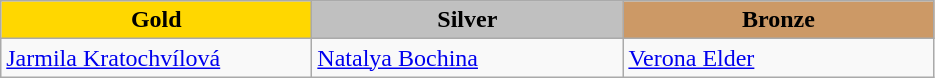<table class="wikitable" style="text-align:left">
<tr align="center">
<td width=200 bgcolor=gold><strong>Gold</strong></td>
<td width=200 bgcolor=silver><strong>Silver</strong></td>
<td width=200 bgcolor=CC9966><strong>Bronze</strong></td>
</tr>
<tr>
<td><a href='#'>Jarmila Kratochvílová</a><br><em></em></td>
<td><a href='#'>Natalya Bochina</a><br><em></em></td>
<td><a href='#'>Verona Elder</a><br><em></em></td>
</tr>
</table>
